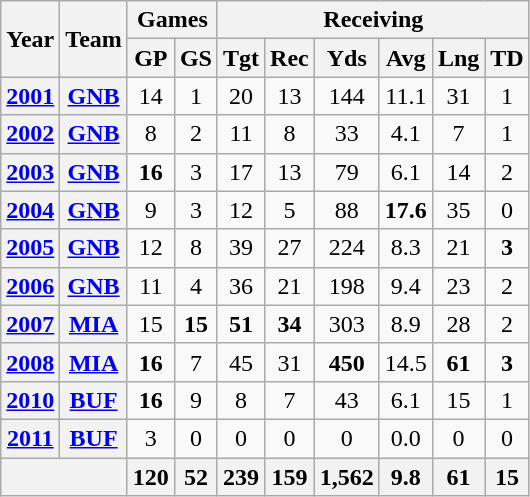<table class="wikitable" style="text-align:center">
<tr>
<th rowspan="2">Year</th>
<th rowspan="2">Team</th>
<th colspan="2">Games</th>
<th colspan="6">Receiving</th>
</tr>
<tr>
<th>GP</th>
<th>GS</th>
<th>Tgt</th>
<th>Rec</th>
<th>Yds</th>
<th>Avg</th>
<th>Lng</th>
<th>TD</th>
</tr>
<tr>
<th><a href='#'>2001</a></th>
<th><a href='#'>GNB</a></th>
<td>14</td>
<td>1</td>
<td>20</td>
<td>13</td>
<td>144</td>
<td>11.1</td>
<td>31</td>
<td>1</td>
</tr>
<tr>
<th><a href='#'>2002</a></th>
<th><a href='#'>GNB</a></th>
<td>8</td>
<td>2</td>
<td>11</td>
<td>8</td>
<td>33</td>
<td>4.1</td>
<td>7</td>
<td>1</td>
</tr>
<tr>
<th><a href='#'>2003</a></th>
<th><a href='#'>GNB</a></th>
<td><strong>16</strong></td>
<td>3</td>
<td>17</td>
<td>13</td>
<td>79</td>
<td>6.1</td>
<td>14</td>
<td>2</td>
</tr>
<tr>
<th><a href='#'>2004</a></th>
<th><a href='#'>GNB</a></th>
<td>9</td>
<td>3</td>
<td>12</td>
<td>5</td>
<td>88</td>
<td><strong>17.6</strong></td>
<td>35</td>
<td>0</td>
</tr>
<tr>
<th><a href='#'>2005</a></th>
<th><a href='#'>GNB</a></th>
<td>12</td>
<td>8</td>
<td>39</td>
<td>27</td>
<td>224</td>
<td>8.3</td>
<td>21</td>
<td><strong>3</strong></td>
</tr>
<tr>
<th><a href='#'>2006</a></th>
<th><a href='#'>GNB</a></th>
<td>11</td>
<td>4</td>
<td>36</td>
<td>21</td>
<td>198</td>
<td>9.4</td>
<td>23</td>
<td>2</td>
</tr>
<tr>
<th><a href='#'>2007</a></th>
<th><a href='#'>MIA</a></th>
<td>15</td>
<td><strong>15</strong></td>
<td><strong>51</strong></td>
<td><strong>34</strong></td>
<td>303</td>
<td>8.9</td>
<td>28</td>
<td>2</td>
</tr>
<tr>
<th><a href='#'>2008</a></th>
<th><a href='#'>MIA</a></th>
<td><strong>16</strong></td>
<td>7</td>
<td>45</td>
<td>31</td>
<td><strong>450</strong></td>
<td>14.5</td>
<td><strong>61</strong></td>
<td><strong>3</strong></td>
</tr>
<tr>
<th><a href='#'>2010</a></th>
<th><a href='#'>BUF</a></th>
<td><strong>16</strong></td>
<td>9</td>
<td>8</td>
<td>7</td>
<td>43</td>
<td>6.1</td>
<td>15</td>
<td>1</td>
</tr>
<tr>
<th><a href='#'>2011</a></th>
<th><a href='#'>BUF</a></th>
<td>3</td>
<td>0</td>
<td>0</td>
<td>0</td>
<td>0</td>
<td>0.0</td>
<td>0</td>
<td>0</td>
</tr>
<tr>
<th colspan="2"></th>
<th>120</th>
<th>52</th>
<th>239</th>
<th>159</th>
<th>1,562</th>
<th>9.8</th>
<th>61</th>
<th>15</th>
</tr>
</table>
